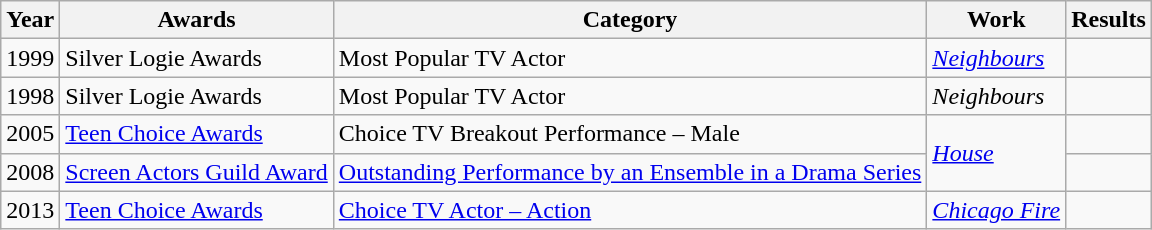<table class="wikitable">
<tr>
<th>Year</th>
<th>Awards</th>
<th>Category</th>
<th>Work</th>
<th>Results</th>
</tr>
<tr>
<td>1999</td>
<td>Silver Logie Awards</td>
<td>Most Popular TV Actor</td>
<td><em><a href='#'>Neighbours</a></em></td>
<td></td>
</tr>
<tr>
<td>1998</td>
<td>Silver Logie Awards</td>
<td>Most Popular TV Actor</td>
<td><em>Neighbours</em></td>
<td></td>
</tr>
<tr>
<td>2005</td>
<td><a href='#'>Teen Choice Awards</a></td>
<td>Choice TV Breakout Performance – Male</td>
<td rowspan="2"><em><a href='#'>House</a></em></td>
<td></td>
</tr>
<tr>
<td>2008</td>
<td><a href='#'>Screen Actors Guild Award</a></td>
<td><a href='#'>Outstanding Performance by an Ensemble in a Drama Series</a></td>
<td></td>
</tr>
<tr>
<td>2013</td>
<td><a href='#'>Teen Choice Awards</a></td>
<td><a href='#'>Choice TV Actor – Action</a></td>
<td><em><a href='#'>Chicago Fire</a></em></td>
<td></td>
</tr>
</table>
